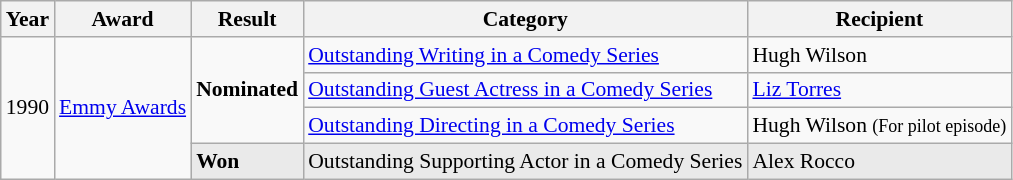<table class="wikitable" style="font-size: 90%;">
<tr>
<th>Year</th>
<th>Award</th>
<th>Result</th>
<th>Category</th>
<th>Recipient</th>
</tr>
<tr>
<td rowspan=4>1990</td>
<td rowspan=4><a href='#'>Emmy Awards</a></td>
<td rowspan=3><strong>Nominated</strong></td>
<td><a href='#'>Outstanding Writing in a Comedy Series</a></td>
<td>Hugh Wilson</td>
</tr>
<tr>
<td><a href='#'>Outstanding Guest Actress in a Comedy Series</a></td>
<td><a href='#'>Liz Torres</a></td>
</tr>
<tr>
<td><a href='#'>Outstanding Directing in a Comedy Series</a></td>
<td>Hugh Wilson <small>(For pilot episode)</small></td>
</tr>
<tr style="background-color: #EAEAEA;">
<td><strong>Won</strong></td>
<td>Outstanding Supporting Actor in a Comedy Series</td>
<td>Alex Rocco</td>
</tr>
</table>
